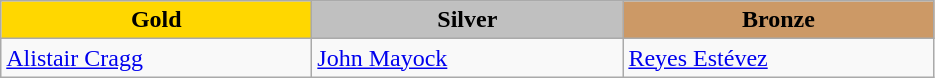<table class="wikitable" style="text-align:left">
<tr align="center">
<td width=200 bgcolor=gold><strong>Gold</strong></td>
<td width=200 bgcolor=silver><strong>Silver</strong></td>
<td width=200 bgcolor=CC9966><strong>Bronze</strong></td>
</tr>
<tr>
<td><a href='#'>Alistair Cragg</a><br><em></em></td>
<td><a href='#'>John Mayock</a><br><em></em></td>
<td><a href='#'>Reyes Estévez</a><br><em></em></td>
</tr>
</table>
